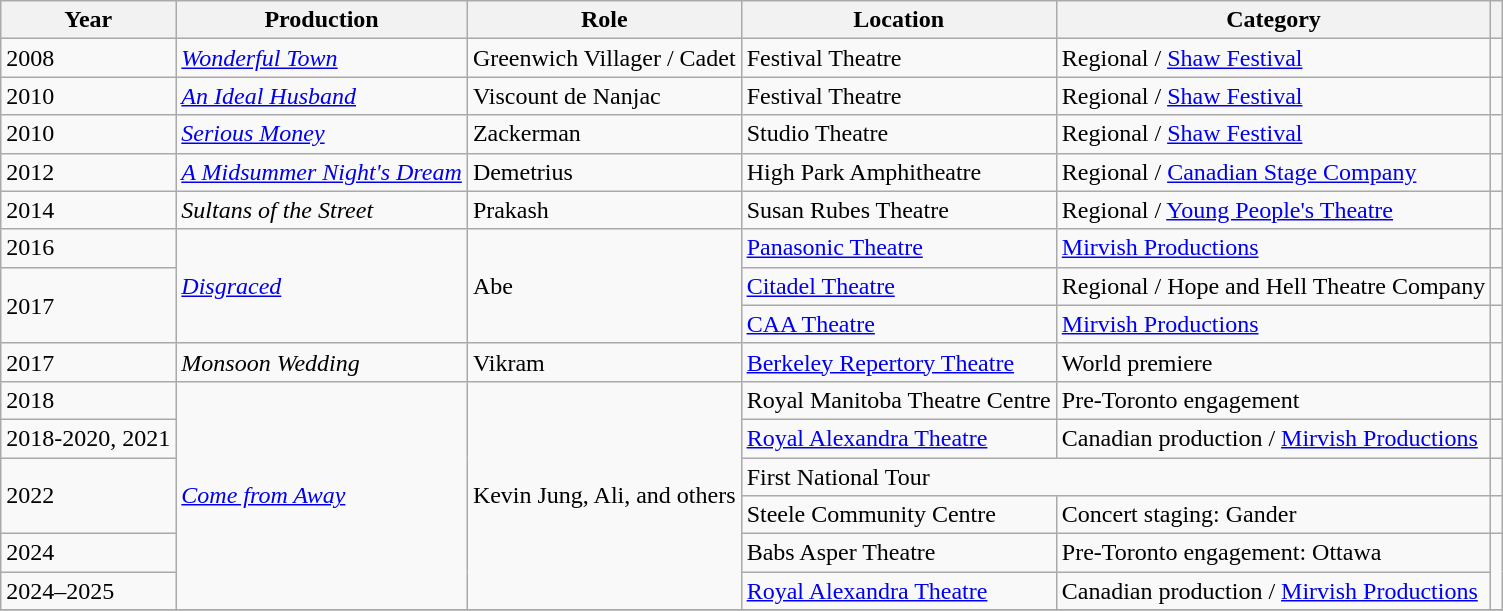<table class="wikitable sortable">
<tr>
<th>Year</th>
<th>Production</th>
<th>Role</th>
<th>Location</th>
<th>Category</th>
<th></th>
</tr>
<tr>
<td>2008</td>
<td><em><a href='#'>Wonderful Town</a></em></td>
<td>Greenwich Villager / Cadet</td>
<td>Festival Theatre</td>
<td>Regional / <a href='#'>Shaw Festival</a></td>
<td></td>
</tr>
<tr>
<td>2010</td>
<td><em><a href='#'>An Ideal Husband</a></em></td>
<td>Viscount de Nanjac</td>
<td>Festival Theatre</td>
<td>Regional / <a href='#'>Shaw Festival</a></td>
<td></td>
</tr>
<tr>
<td>2010</td>
<td><em><a href='#'>Serious Money</a></em></td>
<td>Zackerman</td>
<td>Studio Theatre</td>
<td>Regional / <a href='#'>Shaw Festival</a></td>
<td></td>
</tr>
<tr>
<td>2012</td>
<td><em><a href='#'>A Midsummer Night's Dream</a></em></td>
<td>Demetrius</td>
<td>High Park Amphitheatre</td>
<td>Regional / <a href='#'>Canadian Stage Company</a></td>
<td></td>
</tr>
<tr>
<td>2014</td>
<td><em>Sultans of the Street</em></td>
<td>Prakash</td>
<td>Susan Rubes Theatre</td>
<td>Regional / <a href='#'>Young People's Theatre</a></td>
<td></td>
</tr>
<tr>
<td>2016</td>
<td rowspan="3"><em><a href='#'>Disgraced</a></em></td>
<td rowspan="3">Abe</td>
<td><a href='#'>Panasonic Theatre</a></td>
<td><a href='#'>Mirvish Productions</a></td>
</tr>
<tr>
<td rowspan="2">2017</td>
<td><a href='#'>Citadel Theatre</a></td>
<td>Regional / Hope and Hell Theatre Company</td>
<td></td>
</tr>
<tr>
<td><a href='#'>CAA Theatre</a></td>
<td><a href='#'>Mirvish Productions</a></td>
<td></td>
</tr>
<tr>
<td>2017</td>
<td><em>Monsoon Wedding</em></td>
<td>Vikram</td>
<td><a href='#'>Berkeley Repertory Theatre</a></td>
<td>World premiere</td>
<td></td>
</tr>
<tr>
<td>2018</td>
<td rowspan="6"><em><a href='#'>Come from Away</a></em></td>
<td rowspan="6">Kevin Jung, Ali, and others</td>
<td>Royal Manitoba Theatre Centre</td>
<td>Pre-Toronto engagement</td>
<td></td>
</tr>
<tr>
<td>2018-2020, 2021</td>
<td><a href='#'>Royal Alexandra Theatre</a></td>
<td>Canadian production / <a href='#'>Mirvish Productions</a></td>
<td></td>
</tr>
<tr>
<td rowspan="2">2022</td>
<td colspan="2">First National Tour</td>
<td></td>
</tr>
<tr>
<td>Steele Community Centre</td>
<td>Concert staging: Gander</td>
<td></td>
</tr>
<tr>
<td>2024</td>
<td>Babs Asper Theatre</td>
<td>Pre-Toronto engagement: Ottawa</td>
<td rowspan="2"></td>
</tr>
<tr>
<td>2024–2025</td>
<td><a href='#'>Royal Alexandra Theatre</a></td>
<td>Canadian production / <a href='#'>Mirvish Productions</a></td>
</tr>
<tr>
</tr>
</table>
